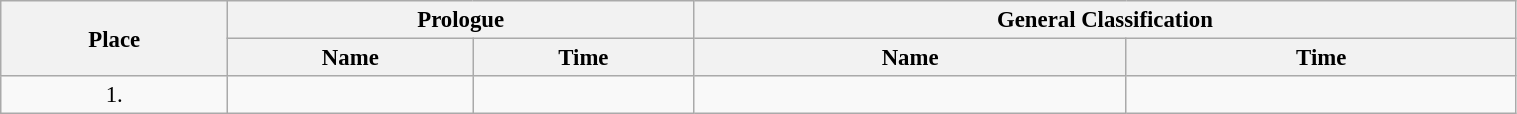<table class=wikitable style="font-size:95%" width="80%">
<tr>
<th rowspan="2">Place</th>
<th colspan="2">Prologue</th>
<th colspan="2">General Classification</th>
</tr>
<tr>
<th>Name</th>
<th>Time</th>
<th>Name</th>
<th>Time</th>
</tr>
<tr>
<td align="center">1.</td>
<td></td>
<td></td>
<td></td>
<td></td>
</tr>
</table>
